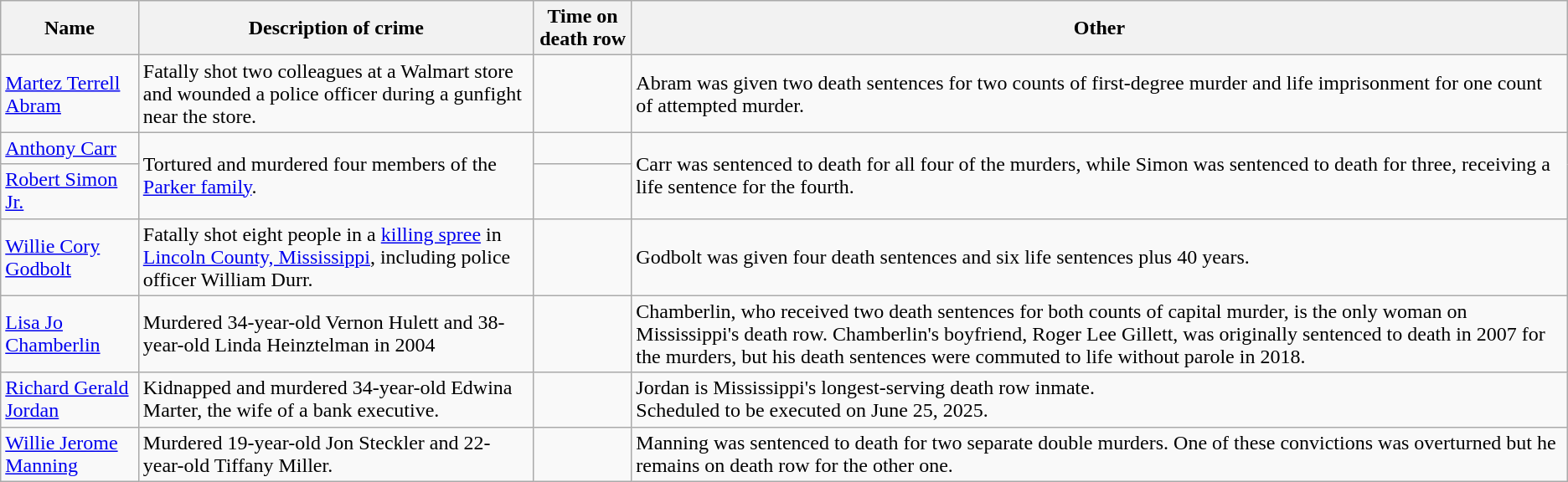<table class="wikitable sortable">
<tr>
<th>Name</th>
<th>Description of crime</th>
<th>Time on death row</th>
<th>Other</th>
</tr>
<tr>
<td><a href='#'>Martez Terrell Abram</a></td>
<td>Fatally shot two colleagues at a Walmart store and wounded a police officer during a gunfight near the store.</td>
<td></td>
<td>Abram was given two death sentences for two counts of first-degree murder and life imprisonment for one count of attempted murder.</td>
</tr>
<tr>
<td><a href='#'>Anthony Carr</a></td>
<td rowspan=2>Tortured and murdered four members of the <a href='#'>Parker family</a>.</td>
<td></td>
<td rowspan=2>Carr was sentenced to death for all four of the murders, while Simon was sentenced to death for three, receiving a life sentence for the fourth.</td>
</tr>
<tr>
<td><a href='#'>Robert Simon Jr.</a></td>
<td></td>
</tr>
<tr>
<td><a href='#'>Willie Cory Godbolt</a></td>
<td>Fatally shot eight people in a <a href='#'>killing spree</a> in <a href='#'>Lincoln County, Mississippi</a>, including police officer William Durr.</td>
<td></td>
<td>Godbolt was given four death sentences and six life sentences plus 40 years.</td>
</tr>
<tr>
<td><a href='#'>Lisa Jo Chamberlin</a></td>
<td>Murdered 34-year-old Vernon Hulett and 38-year-old Linda Heinztelman in 2004</td>
<td></td>
<td>Chamberlin, who received two death sentences for both counts of capital murder, is the only woman on Mississippi's death row. Chamberlin's boyfriend, Roger Lee Gillett, was originally sentenced to death in 2007 for the murders, but his death sentences were commuted to life without parole in 2018.</td>
</tr>
<tr>
<td><a href='#'>Richard Gerald Jordan</a></td>
<td>Kidnapped and murdered 34-year-old Edwina Marter, the wife of a bank executive.</td>
<td></td>
<td>Jordan is Mississippi's longest-serving death row inmate.<br>Scheduled to be executed on June 25, 2025.</td>
</tr>
<tr>
<td><a href='#'>Willie Jerome Manning</a></td>
<td>Murdered 19-year-old Jon Steckler and 22-year-old Tiffany Miller.</td>
<td></td>
<td>Manning was sentenced to death for two separate double murders. One of these convictions was overturned but he remains on death row for the other one.</td>
</tr>
</table>
